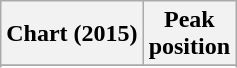<table class="wikitable sortable plainrowheaders" style="text-align:center;">
<tr>
<th scope="col">Chart (2015)</th>
<th scope="col">Peak<br>position</th>
</tr>
<tr>
</tr>
<tr>
</tr>
</table>
